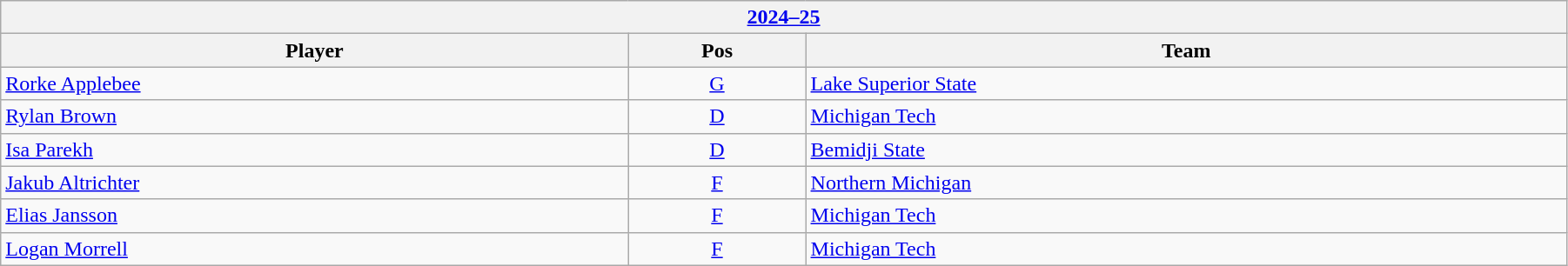<table class="wikitable" width=95%>
<tr>
<th colspan=3><a href='#'>2024–25</a></th>
</tr>
<tr>
<th>Player</th>
<th>Pos</th>
<th>Team</th>
</tr>
<tr>
<td><a href='#'>Rorke Applebee</a></td>
<td align=center><a href='#'>G</a></td>
<td><a href='#'>Lake Superior State</a></td>
</tr>
<tr>
<td><a href='#'>Rylan Brown</a></td>
<td align=center><a href='#'>D</a></td>
<td><a href='#'>Michigan Tech</a></td>
</tr>
<tr>
<td><a href='#'>Isa Parekh</a></td>
<td align=center><a href='#'>D</a></td>
<td><a href='#'>Bemidji State</a></td>
</tr>
<tr>
<td><a href='#'>Jakub Altrichter</a></td>
<td align=center><a href='#'>F</a></td>
<td><a href='#'>Northern Michigan</a></td>
</tr>
<tr>
<td><a href='#'>Elias Jansson</a></td>
<td align=center><a href='#'>F</a></td>
<td><a href='#'>Michigan Tech</a></td>
</tr>
<tr>
<td><a href='#'>Logan Morrell</a></td>
<td align=center><a href='#'>F</a></td>
<td><a href='#'>Michigan Tech</a></td>
</tr>
</table>
